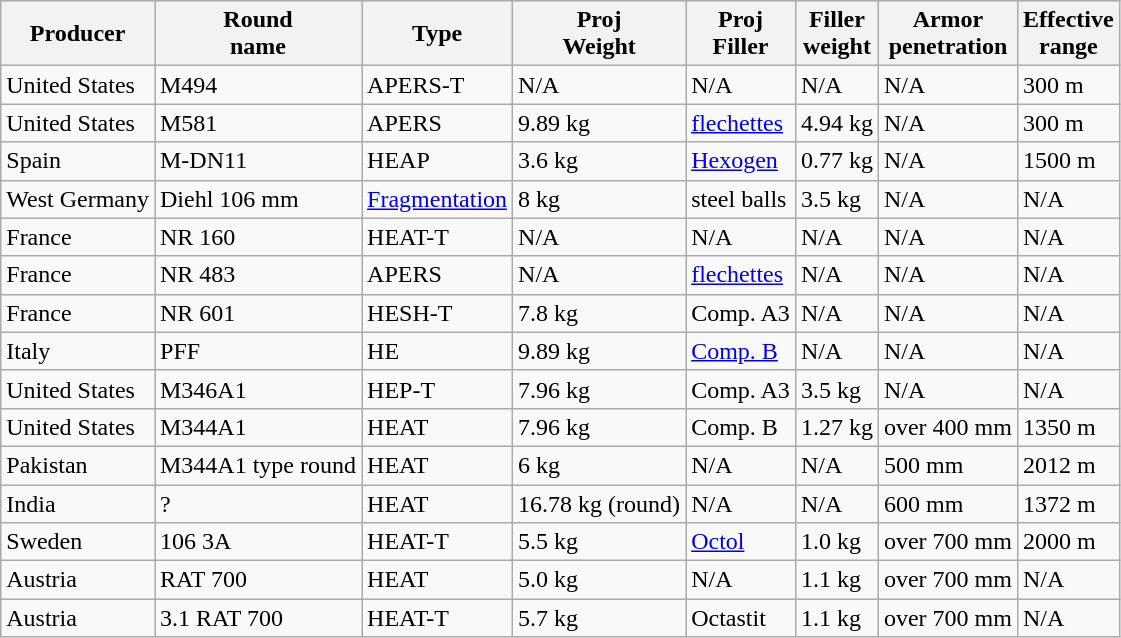<table class=wikitable>
<tr>
<th>Producer</th>
<th>Round <br> name</th>
<th>Type</th>
<th>Proj <br> Weight</th>
<th>Proj <br> Filler</th>
<th>Filler <br> weight</th>
<th>Armor <br> penetration</th>
<th>Effective <br> range</th>
</tr>
<tr>
<td>United States</td>
<td>M494</td>
<td>APERS-T</td>
<td>N/A</td>
<td>N/A</td>
<td>N/A</td>
<td>N/A</td>
<td>300 m</td>
</tr>
<tr>
<td>United States</td>
<td>M581</td>
<td>APERS</td>
<td>9.89 kg</td>
<td><a href='#'>flechettes</a></td>
<td>4.94 kg</td>
<td>N/A</td>
<td>300 m</td>
</tr>
<tr>
<td>Spain</td>
<td>M-DN11</td>
<td>HEAP</td>
<td>3.6 kg</td>
<td><a href='#'>Hexogen</a></td>
<td>0.77 kg</td>
<td>N/A</td>
<td>1500 m</td>
</tr>
<tr>
<td>West Germany</td>
<td>Diehl 106 mm</td>
<td><a href='#'>Fragmentation</a></td>
<td>8 kg</td>
<td>steel balls</td>
<td>3.5 kg</td>
<td>N/A</td>
<td>N/A</td>
</tr>
<tr>
<td>France</td>
<td>NR 160</td>
<td>HEAT-T</td>
<td>N/A</td>
<td>N/A</td>
<td>N/A</td>
<td>N/A</td>
<td>N/A</td>
</tr>
<tr>
<td>France</td>
<td>NR 483</td>
<td>APERS</td>
<td>N/A</td>
<td><a href='#'>flechettes</a></td>
<td>N/A</td>
<td>N/A</td>
<td>N/A</td>
</tr>
<tr>
<td>France</td>
<td>NR 601</td>
<td>HESH-T</td>
<td>7.8 kg</td>
<td>Comp. A3</td>
<td>N/A</td>
<td>N/A</td>
<td>N/A</td>
</tr>
<tr>
<td>Italy</td>
<td>PFF</td>
<td>HE</td>
<td>9.89 kg</td>
<td><a href='#'>Comp. B</a></td>
<td>N/A</td>
<td>N/A</td>
<td>N/A</td>
</tr>
<tr>
<td>United States</td>
<td>M346A1</td>
<td>HEP-T</td>
<td>7.96 kg</td>
<td>Comp. A3</td>
<td>3.5 kg</td>
<td>N/A</td>
<td>N/A</td>
</tr>
<tr>
<td>United States</td>
<td>M344A1</td>
<td>HEAT</td>
<td>7.96 kg</td>
<td>Comp. B</td>
<td>1.27 kg</td>
<td>over 400 mm</td>
<td>1350 m</td>
</tr>
<tr>
<td>Pakistan</td>
<td>M344A1 type round</td>
<td>HEAT</td>
<td>6 kg</td>
<td>N/A</td>
<td>N/A</td>
<td>500 mm</td>
<td>2012 m</td>
</tr>
<tr>
<td>India</td>
<td>?</td>
<td>HEAT</td>
<td>16.78 kg (round)</td>
<td>N/A</td>
<td>N/A</td>
<td>600 mm</td>
<td>1372 m</td>
</tr>
<tr>
<td>Sweden</td>
<td>106 3A</td>
<td>HEAT-T</td>
<td>5.5 kg</td>
<td><a href='#'>Octol</a></td>
<td>1.0 kg</td>
<td>over 700 mm</td>
<td>2000 m</td>
</tr>
<tr>
<td>Austria</td>
<td>RAT 700</td>
<td>HEAT</td>
<td>5.0 kg</td>
<td>N/A</td>
<td>1.1 kg</td>
<td>over 700 mm</td>
<td>N/A</td>
</tr>
<tr>
<td>Austria</td>
<td>3.1 RAT 700</td>
<td>HEAT-T</td>
<td>5.7 kg</td>
<td>Octastit</td>
<td>1.1 kg</td>
<td>over 700 mm</td>
<td>N/A</td>
</tr>
</table>
